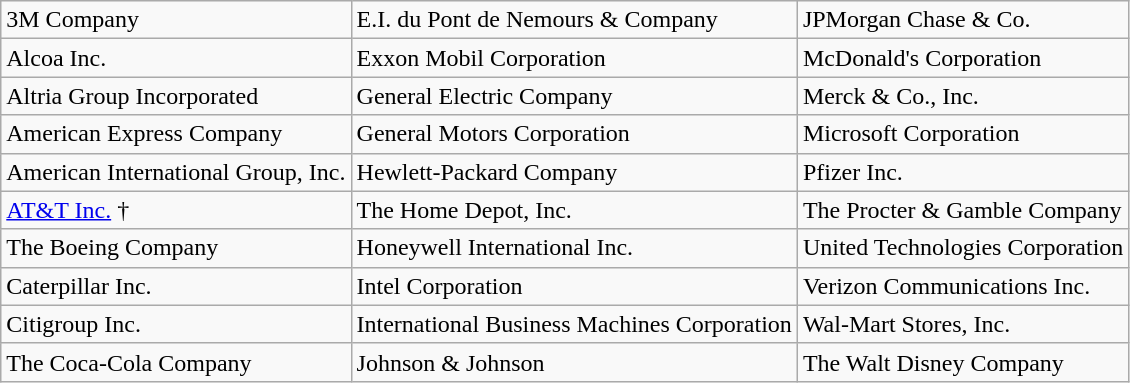<table class="wikitable" border="1">
<tr>
<td>3M Company</td>
<td>E.I. du Pont de Nemours & Company</td>
<td>JPMorgan Chase & Co.</td>
</tr>
<tr>
<td>Alcoa Inc.</td>
<td>Exxon Mobil Corporation</td>
<td>McDonald's Corporation</td>
</tr>
<tr>
<td>Altria Group Incorporated</td>
<td>General Electric Company</td>
<td>Merck & Co., Inc.</td>
</tr>
<tr>
<td>American Express Company</td>
<td>General Motors Corporation</td>
<td>Microsoft Corporation</td>
</tr>
<tr>
<td>American International Group, Inc.</td>
<td>Hewlett-Packard Company</td>
<td>Pfizer Inc.</td>
</tr>
<tr>
<td><a href='#'>AT&T Inc.</a> † <br></td>
<td>The Home Depot, Inc.</td>
<td>The Procter & Gamble Company</td>
</tr>
<tr>
<td>The Boeing Company</td>
<td>Honeywell International Inc.</td>
<td>United Technologies Corporation</td>
</tr>
<tr>
<td>Caterpillar Inc.</td>
<td>Intel Corporation</td>
<td>Verizon Communications Inc.</td>
</tr>
<tr>
<td>Citigroup Inc.</td>
<td>International Business Machines Corporation</td>
<td>Wal-Mart Stores, Inc.</td>
</tr>
<tr>
<td>The Coca-Cola Company</td>
<td>Johnson & Johnson</td>
<td>The Walt Disney Company</td>
</tr>
</table>
